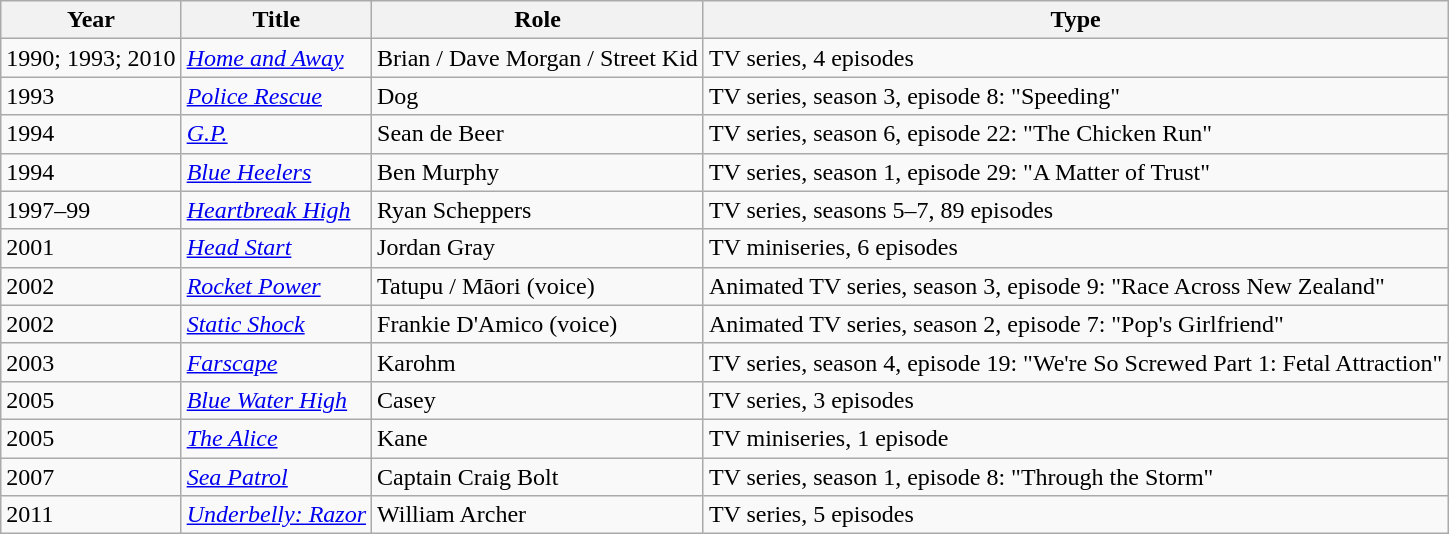<table class="wikitable">
<tr>
<th>Year</th>
<th>Title</th>
<th>Role</th>
<th>Type</th>
</tr>
<tr>
<td>1990; 1993; 2010</td>
<td><em><a href='#'>Home and Away</a></em></td>
<td>Brian / Dave Morgan / Street Kid</td>
<td>TV series, 4 episodes</td>
</tr>
<tr>
<td>1993</td>
<td><em><a href='#'>Police Rescue</a></em></td>
<td>Dog</td>
<td>TV series, season 3, episode 8: "Speeding"</td>
</tr>
<tr>
<td>1994</td>
<td><em><a href='#'>G.P.</a></em></td>
<td>Sean de Beer</td>
<td>TV series, season 6, episode 22: "The Chicken Run"</td>
</tr>
<tr>
<td>1994</td>
<td><em><a href='#'>Blue Heelers</a></em></td>
<td>Ben Murphy</td>
<td>TV series, season 1, episode 29: "A Matter of Trust"</td>
</tr>
<tr>
<td>1997–99</td>
<td><em><a href='#'>Heartbreak High</a></em></td>
<td>Ryan Scheppers</td>
<td>TV series, seasons 5–7, 89 episodes</td>
</tr>
<tr>
<td>2001</td>
<td><em><a href='#'>Head Start</a></em></td>
<td>Jordan Gray</td>
<td>TV miniseries, 6 episodes</td>
</tr>
<tr>
<td>2002</td>
<td><em><a href='#'>Rocket Power</a></em></td>
<td>Tatupu / Māori (voice)</td>
<td>Animated TV series, season 3, episode 9: "Race Across New Zealand"</td>
</tr>
<tr>
<td>2002</td>
<td><em><a href='#'>Static Shock</a></em></td>
<td>Frankie D'Amico (voice)</td>
<td>Animated TV series, season 2, episode 7: "Pop's Girlfriend"</td>
</tr>
<tr>
<td>2003</td>
<td><em><a href='#'>Farscape</a></em></td>
<td>Karohm</td>
<td>TV series, season 4, episode 19: "We're So Screwed Part 1: Fetal Attraction"</td>
</tr>
<tr>
<td>2005</td>
<td><em><a href='#'>Blue Water High</a></em></td>
<td>Casey</td>
<td>TV series, 3 episodes</td>
</tr>
<tr>
<td>2005</td>
<td><em><a href='#'>The Alice</a></em></td>
<td>Kane</td>
<td>TV miniseries, 1 episode</td>
</tr>
<tr>
<td>2007</td>
<td><em><a href='#'>Sea Patrol</a></em></td>
<td>Captain Craig Bolt</td>
<td>TV series, season 1, episode 8: "Through the Storm"</td>
</tr>
<tr>
<td>2011</td>
<td><em><a href='#'>Underbelly: Razor</a></em></td>
<td>William Archer</td>
<td>TV series, 5 episodes</td>
</tr>
</table>
